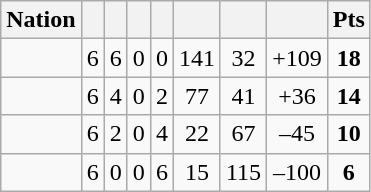<table class="wikitable" style="text-align: center;">
<tr>
<th>Nation</th>
<th></th>
<th></th>
<th></th>
<th></th>
<th></th>
<th></th>
<th></th>
<th>Pts</th>
</tr>
<tr>
<td align=left></td>
<td>6</td>
<td>6</td>
<td>0</td>
<td>0</td>
<td>141</td>
<td>32</td>
<td>+109</td>
<td><strong>18</strong></td>
</tr>
<tr>
<td align=left></td>
<td>6</td>
<td>4</td>
<td>0</td>
<td>2</td>
<td>77</td>
<td>41</td>
<td>+36</td>
<td><strong>14</strong></td>
</tr>
<tr>
<td align=left></td>
<td>6</td>
<td>2</td>
<td>0</td>
<td>4</td>
<td>22</td>
<td>67</td>
<td>–45</td>
<td><strong>10</strong></td>
</tr>
<tr>
<td align=left></td>
<td>6</td>
<td>0</td>
<td>0</td>
<td>6</td>
<td>15</td>
<td>115</td>
<td>–100</td>
<td><strong>6</strong></td>
</tr>
</table>
